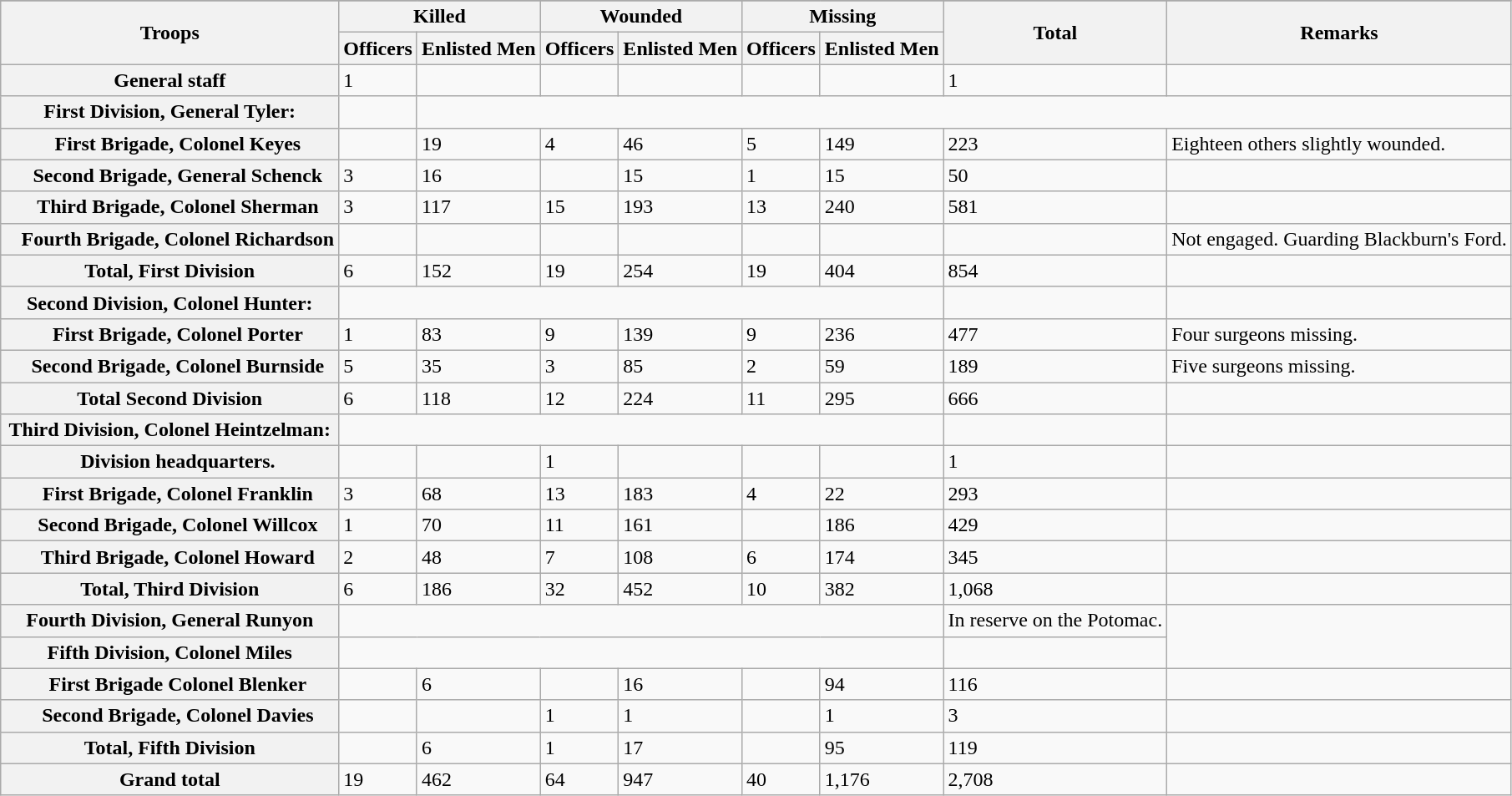<table class="wikitable plainrowheaders">
<tr>
</tr>
<tr>
<th scope=col rowspan=2>Troops</th>
<th scope=col colspan=2>Killed</th>
<th scope=col colspan=2>Wounded</th>
<th scope=col colspan=2>Missing</th>
<th scope=col rowspan=2>Total</th>
<th scope=col rowspan=2>Remarks</th>
</tr>
<tr>
<th scope=col>Officers</th>
<th scope=col>Enlisted Men</th>
<th scope=col>Officers</th>
<th scope=col>Enlisted Men</th>
<th scope=col>Officers</th>
<th scope=col>Enlisted Men</th>
</tr>
<tr>
<th scope=row>General staff</th>
<td>1</td>
<td></td>
<td></td>
<td></td>
<td></td>
<td></td>
<td>1</td>
<td></td>
</tr>
<tr>
<th scope=row>First Division, General Tyler:</th>
<td></td>
</tr>
<tr>
<th scope=row style="padding-left:1em">First Brigade, Colonel Keyes</th>
<td></td>
<td>19</td>
<td>4</td>
<td>46</td>
<td>5</td>
<td>149</td>
<td>223</td>
<td>Eighteen others slightly wounded.</td>
</tr>
<tr>
<th scope=row style="padding-left:1em">Second Brigade, General Schenck</th>
<td>3</td>
<td>16</td>
<td></td>
<td>15</td>
<td>1</td>
<td>15</td>
<td>50</td>
<td></td>
</tr>
<tr>
<th scope=row style="padding-left:1em">Third Brigade, Colonel Sherman</th>
<td>3</td>
<td>117</td>
<td>15</td>
<td>193</td>
<td>13</td>
<td>240</td>
<td>581</td>
<td></td>
</tr>
<tr>
<th scope=row style="padding-left:1em">Fourth Brigade, Colonel Richardson</th>
<td></td>
<td></td>
<td></td>
<td></td>
<td></td>
<td></td>
<td></td>
<td>Not engaged. Guarding Blackburn's Ford.</td>
</tr>
<tr>
<th>Total, First Division</th>
<td>6</td>
<td>152</td>
<td>19</td>
<td>254</td>
<td>19</td>
<td>404</td>
<td>854</td>
<td></td>
</tr>
<tr>
<th scope=row>Second Division, Colonel Hunter:</th>
<td colspan=6></td>
<td></td>
</tr>
<tr>
<th scope=row style="padding-left:1em">First Brigade, Colonel Porter</th>
<td>1</td>
<td>83</td>
<td>9</td>
<td>139</td>
<td>9</td>
<td>236</td>
<td>477</td>
<td>Four surgeons missing.</td>
</tr>
<tr>
<th scope=row style="padding-left:1em">Second Brigade, Colonel Burnside</th>
<td>5</td>
<td>35</td>
<td>3</td>
<td>85</td>
<td>2</td>
<td>59</td>
<td>189</td>
<td>Five surgeons missing.</td>
</tr>
<tr>
<th>Total Second Division</th>
<td>6</td>
<td>118</td>
<td>12</td>
<td>224</td>
<td>11</td>
<td>295</td>
<td>666</td>
<td></td>
</tr>
<tr>
<th scope=row>Third Division, Colonel Heintzelman:</th>
<td colspan=6></td>
<td></td>
</tr>
<tr>
<th scope=row style="padding-left:1em">Division headquarters.</th>
<td></td>
<td></td>
<td>1</td>
<td></td>
<td></td>
<td></td>
<td>1</td>
<td></td>
</tr>
<tr>
<th scope=row style="padding-left:1em">First Brigade, Colonel Franklin</th>
<td>3</td>
<td>68</td>
<td>13</td>
<td>183</td>
<td>4</td>
<td>22</td>
<td>293</td>
<td></td>
</tr>
<tr>
<th scope=row style="padding-left:1em">Second Brigade, Colonel Willcox</th>
<td>1</td>
<td>70</td>
<td>11</td>
<td>161</td>
<td></td>
<td>186</td>
<td>429</td>
<td></td>
</tr>
<tr>
<th scope=row style="padding-left:1em">Third Brigade, Colonel Howard</th>
<td>2</td>
<td>48</td>
<td>7</td>
<td>108</td>
<td>6</td>
<td>174</td>
<td>345</td>
<td></td>
</tr>
<tr>
<th>Total, Third Division</th>
<td>6</td>
<td>186</td>
<td>32</td>
<td>452</td>
<td>10</td>
<td>382</td>
<td>1,068</td>
<td></td>
</tr>
<tr>
<th scope=row>Fourth Division, General Runyon</th>
<td colspan=6></td>
<td>In reserve on the Potomac.</td>
</tr>
<tr>
<th scope=row>Fifth Division, Colonel Miles</th>
<td colspan=6></td>
<td></td>
</tr>
<tr>
<th scope=row style="padding-left:1em">First Brigade Colonel Blenker</th>
<td></td>
<td>6</td>
<td></td>
<td>16</td>
<td></td>
<td>94</td>
<td>116</td>
<td></td>
</tr>
<tr>
<th scope=row style="padding-left:1em">Second Brigade, Colonel Davies</th>
<td></td>
<td></td>
<td>1</td>
<td>1</td>
<td></td>
<td>1</td>
<td>3</td>
<td></td>
</tr>
<tr>
<th>Total, Fifth Division</th>
<td></td>
<td>6</td>
<td>1</td>
<td>17</td>
<td></td>
<td>95</td>
<td>119</td>
<td></td>
</tr>
<tr>
<th>Grand total</th>
<td>19</td>
<td>462</td>
<td>64</td>
<td>947</td>
<td>40</td>
<td>1,176</td>
<td>2,708</td>
<td></td>
</tr>
</table>
